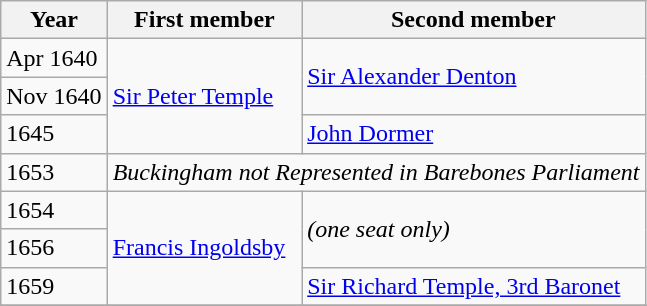<table class="wikitable">
<tr>
<th>Year</th>
<th>First member</th>
<th>Second member</th>
</tr>
<tr>
<td>Apr 1640</td>
<td rowspan="3"><a href='#'>Sir Peter Temple</a></td>
<td rowspan="2"><a href='#'>Sir Alexander Denton</a></td>
</tr>
<tr>
<td>Nov 1640</td>
</tr>
<tr>
<td>1645</td>
<td><a href='#'>John Dormer</a></td>
</tr>
<tr>
<td>1653</td>
<td colspan="2"><em>Buckingham not Represented in Barebones Parliament</em></td>
</tr>
<tr>
<td>1654</td>
<td rowspan="3"><a href='#'>Francis Ingoldsby</a></td>
<td rowspan="2"><em>(one seat only)</em></td>
</tr>
<tr>
<td>1656</td>
</tr>
<tr>
<td>1659</td>
<td><a href='#'>Sir Richard Temple, 3rd Baronet</a></td>
</tr>
<tr>
</tr>
</table>
